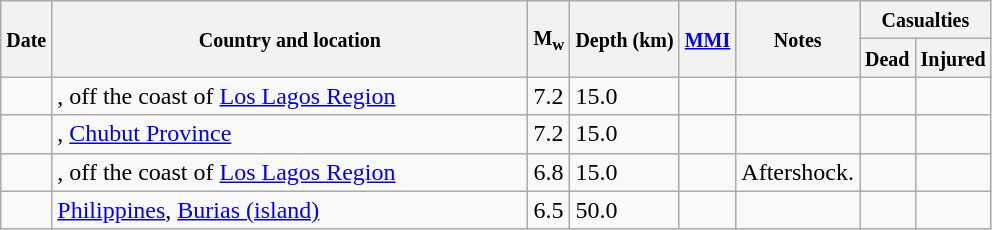<table class="wikitable sortable sort-under" style="border:1px black; margin-left:1em;">
<tr>
<th rowspan="2"><small>Date</small></th>
<th rowspan="2" style="width: 310px"><small>Country and location</small></th>
<th rowspan="2"><small>M<sub>w</sub></small></th>
<th rowspan="2"><small>Depth (km)</small></th>
<th rowspan="2"><small><a href='#'>MMI</a></small></th>
<th rowspan="2" class="unsortable"><small>Notes</small></th>
<th colspan="2"><small>Casualties</small></th>
</tr>
<tr>
<th><small>Dead</small></th>
<th><small>Injured</small></th>
</tr>
<tr>
<td></td>
<td>, off the coast of <a href='#'>Los Lagos Region</a></td>
<td>7.2</td>
<td>15.0</td>
<td></td>
<td></td>
<td></td>
<td></td>
</tr>
<tr>
<td></td>
<td>, <a href='#'>Chubut Province</a></td>
<td>7.2</td>
<td>15.0</td>
<td></td>
<td></td>
<td></td>
<td></td>
</tr>
<tr>
<td></td>
<td>, off the coast of <a href='#'>Los Lagos Region</a></td>
<td>6.8</td>
<td>15.0</td>
<td></td>
<td>Aftershock.</td>
<td></td>
<td></td>
</tr>
<tr>
<td></td>
<td> <a href='#'>Philippines</a>, <a href='#'>Burias (island)</a></td>
<td>6.5</td>
<td>50.0</td>
<td></td>
<td></td>
<td></td>
<td></td>
</tr>
</table>
